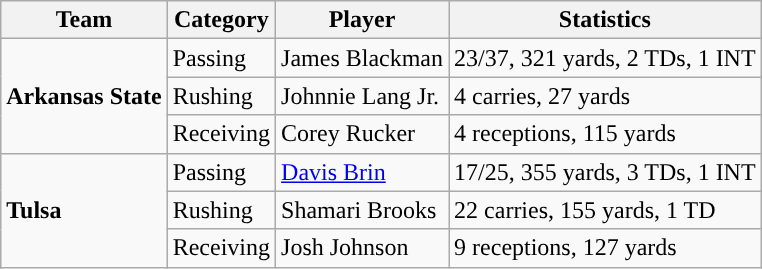<table class="wikitable" style="float: left;">
<tr>
<th>Team</th>
<th>Category</th>
<th>Player</th>
<th>Statistics</th>
</tr>
<tr>
<td rowspan=3><strong>Arkansas State</strong></td>
<td>Passing</td>
<td>James Blackman</td>
<td>23/37, 321 yards, 2 TDs, 1 INT</td>
</tr>
<tr>
<td>Rushing</td>
<td>Johnnie Lang Jr.</td>
<td>4 carries, 27 yards</td>
</tr>
<tr>
<td>Receiving</td>
<td>Corey Rucker</td>
<td>4 receptions, 115 yards</td>
</tr>
<tr>
<td rowspan=3><strong>Tulsa</strong></td>
<td>Passing</td>
<td><a href='#'>Davis Brin</a></td>
<td>17/25, 355 yards, 3 TDs, 1 INT</td>
</tr>
<tr>
<td>Rushing</td>
<td>Shamari Brooks</td>
<td>22 carries, 155 yards, 1 TD</td>
</tr>
<tr>
<td>Receiving</td>
<td>Josh Johnson</td>
<td>9 receptions, 127 yards</td>
</tr>
</table>
